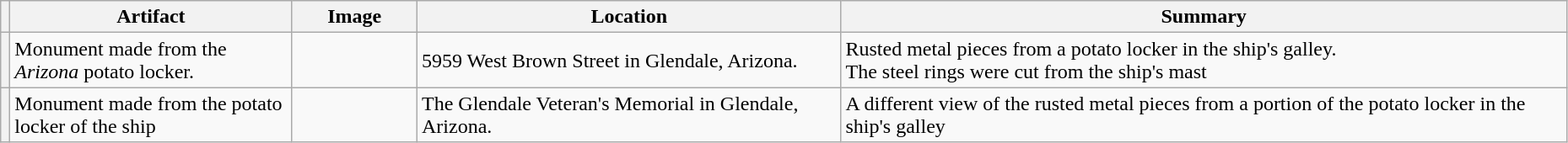<table class="wikitable sortable" style="width:98%">
<tr>
<th></th>
<th width = 18% >Artifact</th>
<th width = 8% class="unsortable" >Image</th>
<th>Location</th>
<th class="unsortable" >Summary</th>
</tr>
<tr ->
<th></th>
<td>Monument made from the <em>Arizona</em> potato locker.</td>
<td></td>
<td>5959 West Brown Street in Glendale, Arizona.</td>
<td>Rusted metal pieces from a potato locker in the ship's galley.<br>The steel rings were cut from the ship's mast</td>
</tr>
<tr ->
<th></th>
<td>Monument made from the potato locker of the ship</td>
<td></td>
<td>The Glendale Veteran's Memorial in Glendale, Arizona.</td>
<td>A different view of the rusted metal pieces from a portion of the potato locker in the ship's galley</td>
</tr>
</table>
